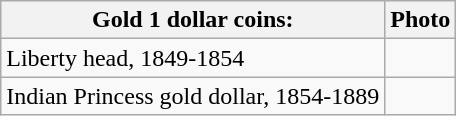<table border="1" class=wikitable>
<tr>
<th>Gold 1 dollar coins:</th>
<th>Photo</th>
</tr>
<tr>
<td>Liberty head, 1849-1854</td>
<td></td>
</tr>
<tr>
<td>Indian Princess gold dollar, 1854-1889</td>
<td></td>
</tr>
</table>
